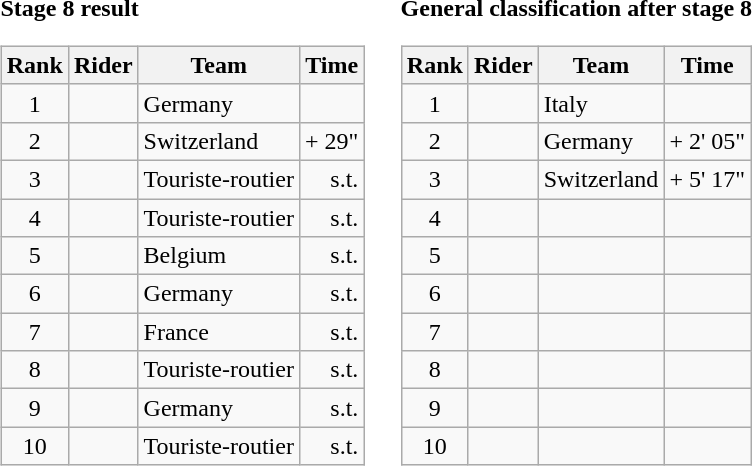<table>
<tr>
<td><strong>Stage 8 result</strong><br><table class="wikitable">
<tr>
<th scope="col">Rank</th>
<th scope="col">Rider</th>
<th scope="col">Team</th>
<th scope="col">Time</th>
</tr>
<tr>
<td style="text-align:center;">1</td>
<td></td>
<td>Germany</td>
<td style="text-align:right;"></td>
</tr>
<tr>
<td style="text-align:center;">2</td>
<td></td>
<td>Switzerland</td>
<td style="text-align:right;">+ 29"</td>
</tr>
<tr>
<td style="text-align:center;">3</td>
<td></td>
<td>Touriste-routier</td>
<td style="text-align:right;">s.t.</td>
</tr>
<tr>
<td style="text-align:center;">4</td>
<td></td>
<td>Touriste-routier</td>
<td style="text-align:right;">s.t.</td>
</tr>
<tr>
<td style="text-align:center;">5</td>
<td></td>
<td>Belgium</td>
<td style="text-align:right;">s.t.</td>
</tr>
<tr>
<td style="text-align:center;">6</td>
<td></td>
<td>Germany</td>
<td style="text-align:right;">s.t.</td>
</tr>
<tr>
<td style="text-align:center;">7</td>
<td></td>
<td>France</td>
<td style="text-align:right;">s.t.</td>
</tr>
<tr>
<td style="text-align:center;">8</td>
<td></td>
<td>Touriste-routier</td>
<td style="text-align:right;">s.t.</td>
</tr>
<tr>
<td style="text-align:center;">9</td>
<td></td>
<td>Germany</td>
<td style="text-align:right;">s.t.</td>
</tr>
<tr>
<td style="text-align:center;">10</td>
<td></td>
<td>Touriste-routier</td>
<td style="text-align:right;">s.t.</td>
</tr>
</table>
</td>
<td></td>
<td><strong>General classification after stage 8</strong><br><table class="wikitable">
<tr>
<th scope="col">Rank</th>
<th scope="col">Rider</th>
<th scope="col">Team</th>
<th scope="col">Time</th>
</tr>
<tr>
<td style="text-align:center;">1</td>
<td></td>
<td>Italy</td>
<td style="text-align:right;"></td>
</tr>
<tr>
<td style="text-align:center;">2</td>
<td></td>
<td>Germany</td>
<td style="text-align:right;">+ 2' 05"</td>
</tr>
<tr>
<td style="text-align:center;">3</td>
<td></td>
<td>Switzerland</td>
<td style="text-align:right;">+ 5' 17"</td>
</tr>
<tr>
<td style="text-align:center;">4</td>
<td></td>
<td></td>
<td></td>
</tr>
<tr>
<td style="text-align:center;">5</td>
<td></td>
<td></td>
<td></td>
</tr>
<tr>
<td style="text-align:center;">6</td>
<td></td>
<td></td>
<td></td>
</tr>
<tr>
<td style="text-align:center;">7</td>
<td></td>
<td></td>
<td></td>
</tr>
<tr>
<td style="text-align:center;">8</td>
<td></td>
<td></td>
<td></td>
</tr>
<tr>
<td style="text-align:center;">9</td>
<td></td>
<td></td>
<td></td>
</tr>
<tr>
<td style="text-align:center;">10</td>
<td></td>
<td></td>
<td></td>
</tr>
</table>
</td>
</tr>
</table>
